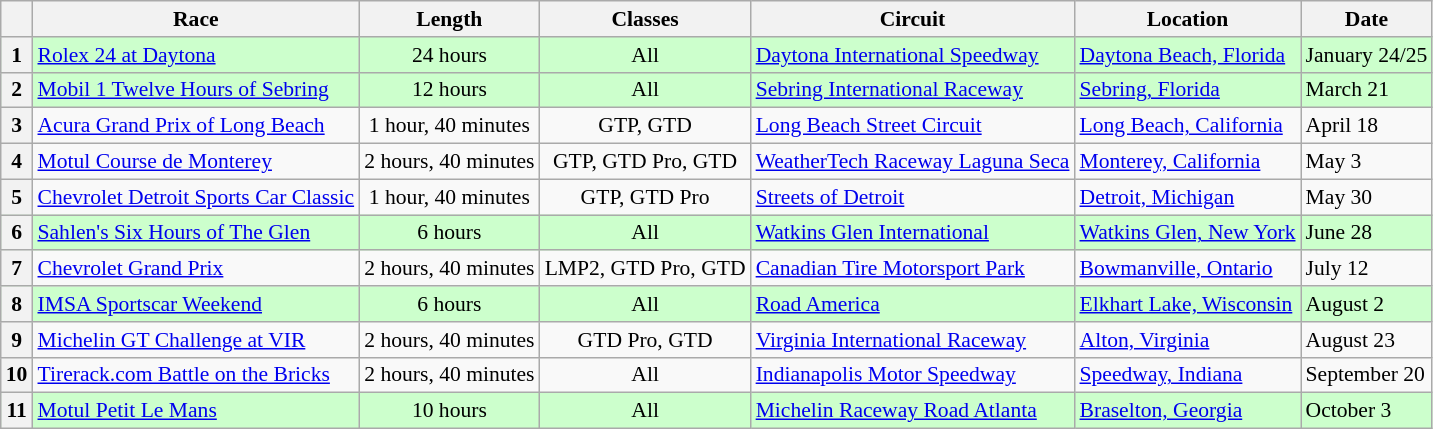<table class="wikitable" style="font-size: 90%;">
<tr>
<th></th>
<th>Race</th>
<th>Length</th>
<th>Classes</th>
<th>Circuit</th>
<th>Location</th>
<th>Date</th>
</tr>
<tr style="background:#ccffcc;">
<th>1</th>
<td><a href='#'>Rolex 24 at Daytona</a></td>
<td align=center>24 hours</td>
<td align=center>All</td>
<td><a href='#'>Daytona International Speedway</a></td>
<td><a href='#'>Daytona Beach, Florida</a></td>
<td>January 24/25</td>
</tr>
<tr style="background:#ccffcc;">
<th>2</th>
<td><a href='#'>Mobil 1 Twelve Hours of Sebring</a></td>
<td align=center>12 hours</td>
<td align=center>All</td>
<td><a href='#'>Sebring International Raceway</a></td>
<td><a href='#'>Sebring, Florida</a></td>
<td>March 21</td>
</tr>
<tr>
<th>3</th>
<td><a href='#'>Acura Grand Prix of Long Beach</a></td>
<td align=center>1 hour, 40 minutes</td>
<td align=center>GTP, GTD</td>
<td><a href='#'>Long Beach Street Circuit</a></td>
<td><a href='#'>Long Beach, California</a></td>
<td>April 18</td>
</tr>
<tr>
<th>4</th>
<td><a href='#'>Motul Course de Monterey</a></td>
<td align=center>2 hours, 40 minutes</td>
<td align=center>GTP, GTD Pro, GTD</td>
<td><a href='#'>WeatherTech Raceway Laguna Seca</a></td>
<td><a href='#'>Monterey, California</a></td>
<td>May 3</td>
</tr>
<tr>
<th>5</th>
<td><a href='#'>Chevrolet Detroit Sports Car Classic</a></td>
<td align=center>1 hour, 40 minutes</td>
<td align=center>GTP, GTD Pro</td>
<td><a href='#'>Streets of Detroit</a></td>
<td><a href='#'>Detroit, Michigan</a></td>
<td>May 30</td>
</tr>
<tr style="background:#ccffcc;">
<th>6</th>
<td><a href='#'>Sahlen's Six Hours of The Glen</a></td>
<td align=center>6 hours</td>
<td align=center>All</td>
<td><a href='#'>Watkins Glen International</a></td>
<td><a href='#'>Watkins Glen, New York</a></td>
<td>June 28</td>
</tr>
<tr>
<th>7</th>
<td><a href='#'>Chevrolet Grand Prix</a></td>
<td align=center>2 hours, 40 minutes</td>
<td align=center>LMP2, GTD Pro, GTD</td>
<td><a href='#'>Canadian Tire Motorsport Park</a></td>
<td><a href='#'>Bowmanville, Ontario</a></td>
<td>July 12</td>
</tr>
<tr style="background:#ccffcc;">
<th>8</th>
<td><a href='#'>IMSA Sportscar Weekend</a></td>
<td align=center>6 hours</td>
<td align=center>All</td>
<td><a href='#'>Road America</a></td>
<td><a href='#'>Elkhart Lake, Wisconsin</a></td>
<td>August 2</td>
</tr>
<tr>
<th>9</th>
<td><a href='#'>Michelin GT Challenge at VIR</a></td>
<td align=center>2 hours, 40 minutes</td>
<td align=center>GTD Pro, GTD</td>
<td><a href='#'>Virginia International Raceway</a></td>
<td><a href='#'>Alton, Virginia</a></td>
<td>August 23</td>
</tr>
<tr>
<th>10</th>
<td><a href='#'>Tirerack.com Battle on the Bricks</a></td>
<td align=center>2 hours, 40 minutes</td>
<td align=center>All</td>
<td><a href='#'>Indianapolis Motor Speedway</a></td>
<td><a href='#'>Speedway, Indiana</a></td>
<td>September 20</td>
</tr>
<tr style="background:#ccffcc;">
<th>11</th>
<td><a href='#'>Motul Petit Le Mans</a></td>
<td align=center>10 hours</td>
<td align=center>All</td>
<td><a href='#'>Michelin Raceway Road Atlanta</a></td>
<td><a href='#'>Braselton, Georgia</a></td>
<td>October 3</td>
</tr>
</table>
